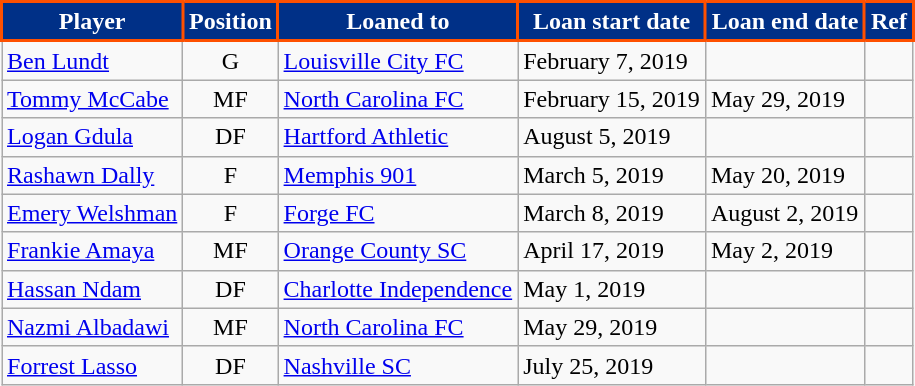<table class="wikitable" style="text-align:left; font-size:100%;">
<tr>
<th style="background:#003087; color:#FFFFFF; border:2px solid #FE5000;" scope="col">Player</th>
<th style="background:#003087; color:#FFFFFF; border:2px solid #FE5000;" scope="col">Position</th>
<th style="background:#003087; color:#FFFFFF; border:2px solid #FE5000;" scope="col">Loaned to</th>
<th style="background:#003087; color:#FFFFFF; border:2px solid #FE5000;" scope="col">Loan start date</th>
<th style="background:#003087; color:#FFFFFF; border:2px solid #FE5000;" scope="col">Loan end date</th>
<th style="background:#003087; color:#FFFFFF; border:2px solid #FE5000;" scope="col">Ref</th>
</tr>
<tr>
<td> <a href='#'>Ben Lundt</a></td>
<td align=center>G</td>
<td> <a href='#'>Louisville City FC</a></td>
<td>February 7, 2019</td>
<td></td>
<td></td>
</tr>
<tr>
<td> <a href='#'>Tommy McCabe</a></td>
<td align=center>MF</td>
<td> <a href='#'>North Carolina FC</a></td>
<td>February 15, 2019</td>
<td>May 29, 2019</td>
<td></td>
</tr>
<tr>
<td> <a href='#'>Logan Gdula</a></td>
<td align=center>DF</td>
<td> <a href='#'>Hartford Athletic</a></td>
<td>August 5, 2019</td>
<td></td>
<td></td>
</tr>
<tr>
<td> <a href='#'>Rashawn Dally</a></td>
<td align=center>F</td>
<td> <a href='#'>Memphis 901</a></td>
<td>March 5, 2019</td>
<td>May 20, 2019</td>
<td></td>
</tr>
<tr>
<td> <a href='#'>Emery Welshman</a></td>
<td align=center>F</td>
<td> <a href='#'>Forge FC</a></td>
<td>March 8, 2019</td>
<td>August 2, 2019</td>
<td></td>
</tr>
<tr>
<td> <a href='#'>Frankie Amaya</a></td>
<td align=center>MF</td>
<td> <a href='#'>Orange County SC</a></td>
<td>April 17, 2019</td>
<td>May 2, 2019</td>
<td></td>
</tr>
<tr>
<td> <a href='#'>Hassan Ndam</a></td>
<td align=center>DF</td>
<td> <a href='#'>Charlotte Independence</a></td>
<td>May 1, 2019</td>
<td></td>
<td></td>
</tr>
<tr>
<td> <a href='#'>Nazmi Albadawi</a></td>
<td align=center>MF</td>
<td> <a href='#'>North Carolina FC</a></td>
<td>May 29, 2019</td>
<td></td>
<td></td>
</tr>
<tr>
<td> <a href='#'>Forrest Lasso</a></td>
<td align=center>DF</td>
<td> <a href='#'>Nashville SC</a></td>
<td>July 25, 2019</td>
<td></td>
<td></td>
</tr>
</table>
